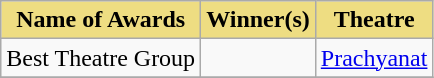<table class="wikitable">
<tr>
<th style="background:#EEDD82;">Name of Awards</th>
<th style="background:#EEDD82;">Winner(s)</th>
<th style="background:#EEDD82;">Theatre</th>
</tr>
<tr>
<td>Best Theatre Group</td>
<td></td>
<td><a href='#'>Prachyanat</a></td>
</tr>
<tr>
</tr>
</table>
